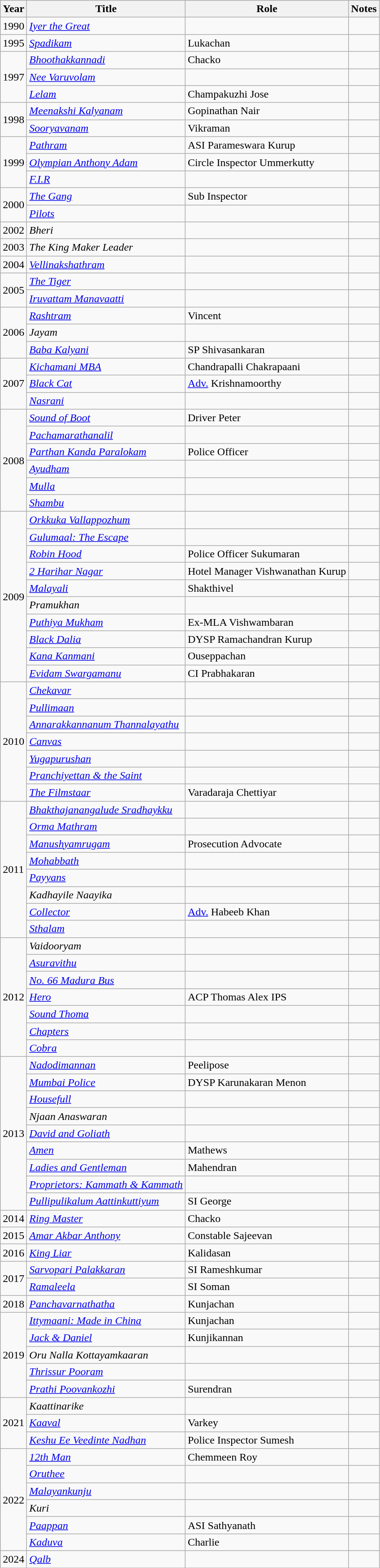<table class="wikitable sortable">
<tr>
<th>Year</th>
<th>Title</th>
<th>Role</th>
<th class="unsortable">Notes</th>
</tr>
<tr>
<td>1990</td>
<td><em><a href='#'>Iyer the Great</a></em></td>
<td></td>
<td></td>
</tr>
<tr>
<td>1995</td>
<td><em><a href='#'>Spadikam</a></em></td>
<td>Lukachan</td>
<td></td>
</tr>
<tr>
<td rowspan=3>1997</td>
<td><em><a href='#'>Bhoothakkannadi</a></em></td>
<td>Chacko</td>
<td></td>
</tr>
<tr>
<td><em><a href='#'>Nee Varuvolam</a></em></td>
<td></td>
<td></td>
</tr>
<tr>
<td><em><a href='#'>Lelam</a></em></td>
<td>Champakuzhi Jose</td>
<td></td>
</tr>
<tr>
<td rowspan=2>1998</td>
<td><em><a href='#'>Meenakshi Kalyanam</a></em></td>
<td>Gopinathan Nair</td>
<td></td>
</tr>
<tr>
<td><em><a href='#'>Sooryavanam</a></em></td>
<td>Vikraman</td>
<td></td>
</tr>
<tr>
<td rowspan=3>1999</td>
<td><em><a href='#'>Pathram</a></em></td>
<td>ASI Parameswara Kurup</td>
<td></td>
</tr>
<tr>
<td><em><a href='#'>Olympian Anthony Adam</a></em></td>
<td>Circle Inspector Ummerkutty</td>
<td></td>
</tr>
<tr>
<td><em><a href='#'>F.I.R</a></em></td>
<td></td>
<td></td>
</tr>
<tr>
<td rowspan=2>2000</td>
<td><em><a href='#'>The Gang</a></em></td>
<td>Sub Inspector</td>
<td></td>
</tr>
<tr>
<td><em><a href='#'>Pilots</a></em></td>
<td></td>
<td></td>
</tr>
<tr>
<td>2002</td>
<td><em>Bheri</em></td>
<td></td>
<td></td>
</tr>
<tr>
<td>2003</td>
<td><em>The King Maker Leader</em></td>
<td></td>
<td></td>
</tr>
<tr>
<td>2004</td>
<td><em><a href='#'>Vellinakshathram</a></em></td>
<td></td>
<td></td>
</tr>
<tr>
<td rowspan=2>2005</td>
<td><em><a href='#'>The Tiger</a></em></td>
<td></td>
<td></td>
</tr>
<tr>
<td><em><a href='#'>Iruvattam Manavaatti</a></em></td>
<td></td>
<td></td>
</tr>
<tr>
<td rowspan=3>2006</td>
<td><em><a href='#'>Rashtram</a></em></td>
<td>Vincent</td>
<td></td>
</tr>
<tr>
<td><em>Jayam</em></td>
<td></td>
<td></td>
</tr>
<tr>
<td><em><a href='#'>Baba Kalyani</a></em></td>
<td>SP Shivasankaran</td>
<td></td>
</tr>
<tr>
<td rowspan=3>2007</td>
<td><em><a href='#'>Kichamani MBA</a></em></td>
<td>Chandrapalli Chakrapaani</td>
<td></td>
</tr>
<tr>
<td><em><a href='#'>Black Cat</a></em></td>
<td><a href='#'>Adv.</a> Krishnamoorthy</td>
<td></td>
</tr>
<tr>
<td><em><a href='#'>Nasrani</a></em></td>
<td></td>
<td></td>
</tr>
<tr>
<td rowspan=6>2008</td>
<td><em><a href='#'>Sound of Boot</a></em></td>
<td>Driver Peter</td>
<td></td>
</tr>
<tr>
<td><em><a href='#'>Pachamarathanalil</a></em></td>
<td></td>
<td></td>
</tr>
<tr>
<td><em><a href='#'>Parthan Kanda Paralokam</a></em></td>
<td>Police Officer</td>
<td></td>
</tr>
<tr>
<td><em><a href='#'>Ayudham</a></em></td>
<td></td>
<td></td>
</tr>
<tr>
<td><em><a href='#'>Mulla</a></em></td>
<td></td>
<td></td>
</tr>
<tr>
<td><em><a href='#'>Shambu</a></em></td>
<td></td>
<td></td>
</tr>
<tr>
<td rowspan=10>2009</td>
<td><em><a href='#'>Orkkuka Vallappozhum</a></em></td>
<td></td>
<td></td>
</tr>
<tr>
<td><em><a href='#'>Gulumaal: The Escape</a></em></td>
<td></td>
<td></td>
</tr>
<tr>
<td><em><a href='#'>Robin Hood</a></em></td>
<td>Police Officer Sukumaran</td>
<td></td>
</tr>
<tr>
<td><em><a href='#'>2 Harihar Nagar</a></em></td>
<td>Hotel Manager Vishwanathan Kurup</td>
<td></td>
</tr>
<tr>
<td><em><a href='#'>Malayali</a></em></td>
<td>Shakthivel</td>
<td></td>
</tr>
<tr>
<td><em>Pramukhan</em></td>
<td></td>
<td></td>
</tr>
<tr>
<td><em><a href='#'>Puthiya Mukham</a></em></td>
<td>Ex-MLA Vishwambaran</td>
<td></td>
</tr>
<tr>
<td><em><a href='#'>Black Dalia</a></em></td>
<td>DYSP Ramachandran Kurup</td>
<td></td>
</tr>
<tr>
<td><em><a href='#'>Kana Kanmani</a></em></td>
<td>Ouseppachan</td>
<td></td>
</tr>
<tr>
<td><em><a href='#'>Evidam Swargamanu</a></em></td>
<td>CI Prabhakaran</td>
<td></td>
</tr>
<tr>
<td rowspan=7>2010</td>
<td><em><a href='#'>Chekavar</a></em></td>
<td></td>
<td></td>
</tr>
<tr>
<td><em><a href='#'>Pullimaan</a></em></td>
<td></td>
<td></td>
</tr>
<tr>
<td><em><a href='#'>Annarakkannanum Thannalayathu</a></em></td>
<td></td>
<td></td>
</tr>
<tr>
<td><em><a href='#'>Canvas</a></em></td>
<td></td>
<td></td>
</tr>
<tr>
<td><em><a href='#'>Yugapurushan</a></em></td>
<td></td>
<td></td>
</tr>
<tr>
<td><em><a href='#'>Pranchiyettan & the Saint</a></em></td>
<td></td>
<td></td>
</tr>
<tr>
<td><em><a href='#'>The Filmstaar</a></em></td>
<td>Varadaraja Chettiyar</td>
<td></td>
</tr>
<tr>
<td rowspan=8>2011</td>
<td><em><a href='#'>Bhakthajanangalude Sradhaykku</a></em></td>
<td></td>
<td></td>
</tr>
<tr>
<td><em><a href='#'>Orma Mathram</a></em></td>
<td></td>
<td></td>
</tr>
<tr>
<td><em><a href='#'>Manushyamrugam</a></em></td>
<td>Prosecution Advocate</td>
<td></td>
</tr>
<tr>
<td><em><a href='#'>Mohabbath</a></em></td>
<td></td>
<td></td>
</tr>
<tr>
<td><em><a href='#'>Payyans</a></em></td>
<td></td>
<td></td>
</tr>
<tr>
<td><em>Kadhayile Naayika</em></td>
<td></td>
<td></td>
</tr>
<tr>
<td><em><a href='#'>Collector</a></em></td>
<td><a href='#'>Adv.</a> Habeeb Khan</td>
<td></td>
</tr>
<tr>
<td><em><a href='#'>Sthalam</a></em></td>
<td></td>
<td></td>
</tr>
<tr>
<td rowspan=7>2012</td>
<td><em>Vaidooryam</em></td>
<td></td>
<td></td>
</tr>
<tr>
<td><em><a href='#'>Asuravithu</a></em></td>
<td></td>
<td></td>
</tr>
<tr>
<td><em><a href='#'>No. 66 Madura Bus</a></em></td>
<td></td>
<td></td>
</tr>
<tr>
<td><em><a href='#'>Hero</a></em></td>
<td>ACP Thomas Alex IPS</td>
<td></td>
</tr>
<tr>
<td><em><a href='#'>Sound Thoma</a></em></td>
<td></td>
<td></td>
</tr>
<tr>
<td><em><a href='#'>Chapters</a></em></td>
<td></td>
<td></td>
</tr>
<tr>
<td><em><a href='#'>Cobra</a></em></td>
<td></td>
<td></td>
</tr>
<tr>
<td rowspan=9>2013</td>
<td><em><a href='#'>Nadodimannan</a></em></td>
<td>Peelipose</td>
<td></td>
</tr>
<tr>
<td><em><a href='#'>Mumbai Police</a></em></td>
<td>DYSP Karunakaran Menon</td>
<td></td>
</tr>
<tr>
<td><em><a href='#'>Housefull</a></em></td>
<td></td>
<td></td>
</tr>
<tr>
<td><em>Njaan Anaswaran</em></td>
<td></td>
<td></td>
</tr>
<tr>
<td><em><a href='#'>David and Goliath</a></em></td>
<td></td>
<td></td>
</tr>
<tr>
<td><em><a href='#'>Amen</a></em></td>
<td>Mathews</td>
<td></td>
</tr>
<tr>
<td><em><a href='#'>Ladies and Gentleman</a></em></td>
<td>Mahendran</td>
<td></td>
</tr>
<tr>
<td><em><a href='#'>Proprietors: Kammath & Kammath</a></em></td>
<td></td>
<td></td>
</tr>
<tr>
<td><em><a href='#'>Pullipulikalum Aattinkuttiyum</a></em></td>
<td>SI George</td>
<td></td>
</tr>
<tr>
<td>2014</td>
<td><em><a href='#'>Ring Master</a></em></td>
<td>Chacko</td>
<td></td>
</tr>
<tr>
<td>2015</td>
<td><em><a href='#'>Amar Akbar Anthony</a></em></td>
<td>Constable Sajeevan</td>
<td></td>
</tr>
<tr>
<td>2016</td>
<td><em><a href='#'>King Liar</a></em></td>
<td>Kalidasan</td>
<td></td>
</tr>
<tr>
<td rowspan=2>2017</td>
<td><em><a href='#'>Sarvopari Palakkaran</a></em></td>
<td>SI Rameshkumar</td>
<td></td>
</tr>
<tr>
<td><em><a href='#'>Ramaleela</a></em></td>
<td>SI Soman</td>
<td></td>
</tr>
<tr>
<td>2018</td>
<td><em><a href='#'>Panchavarnathatha</a></em></td>
<td>Kunjachan</td>
<td></td>
</tr>
<tr>
<td rowspan=5>2019</td>
<td><em><a href='#'>Ittymaani: Made in China</a></em></td>
<td>Kunjachan</td>
<td></td>
</tr>
<tr>
<td><em><a href='#'>Jack & Daniel</a></em></td>
<td>Kunjikannan</td>
<td></td>
</tr>
<tr>
<td><em>Oru Nalla Kottayamkaaran</em></td>
<td></td>
<td></td>
</tr>
<tr>
<td><em><a href='#'>Thrissur Pooram</a></em></td>
<td></td>
<td></td>
</tr>
<tr>
<td><em><a href='#'>Prathi Poovankozhi</a></em></td>
<td>Surendran</td>
<td></td>
</tr>
<tr>
<td rowspan=3>2021</td>
<td><em>Kaattinarike</em></td>
<td></td>
<td></td>
</tr>
<tr>
<td><em><a href='#'>Kaaval</a></em></td>
<td>Varkey</td>
<td></td>
</tr>
<tr>
<td><em><a href='#'>Keshu Ee Veedinte Nadhan</a></em></td>
<td>Police Inspector Sumesh</td>
<td></td>
</tr>
<tr>
<td rowspan=6>2022</td>
<td><em><a href='#'>12th Man</a></em></td>
<td>Chemmeen Roy</td>
<td></td>
</tr>
<tr>
<td><em><a href='#'>Oruthee</a></em></td>
<td></td>
<td></td>
</tr>
<tr>
<td><em><a href='#'>Malayankunju</a></em></td>
<td></td>
<td></td>
</tr>
<tr>
<td><em>Kuri</em></td>
<td></td>
<td></td>
</tr>
<tr>
<td><em><a href='#'>Paappan</a></em></td>
<td>ASI Sathyanath</td>
<td></td>
</tr>
<tr>
<td><em><a href='#'>Kaduva</a></em></td>
<td>Charlie</td>
<td></td>
</tr>
<tr>
<td>2024</td>
<td><em><a href='#'>Qalb</a></em></td>
<td></td>
<td></td>
</tr>
<tr>
</tr>
</table>
